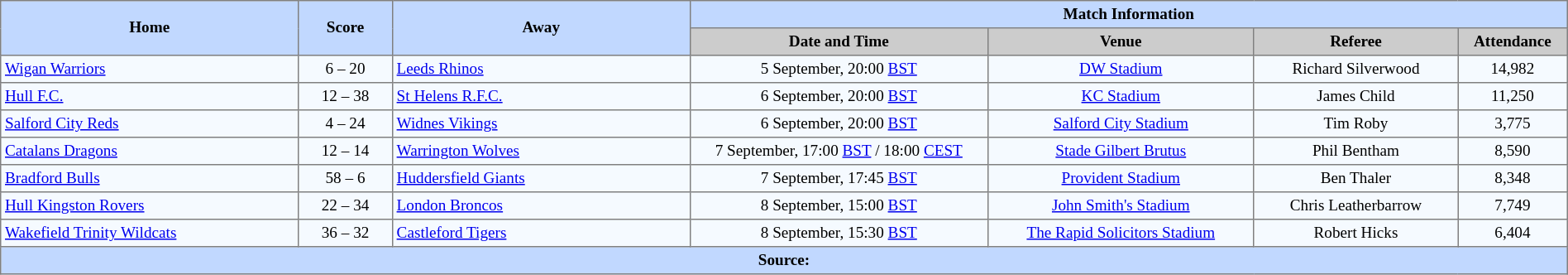<table border=1 style="border-collapse:collapse; font-size:80%; text-align:center;" cellpadding=3 cellspacing=0 width=100%>
<tr bgcolor=#C1D8FF>
<th rowspan=2 width=19%>Home</th>
<th rowspan=2 width=6%>Score</th>
<th rowspan=2 width=19%>Away</th>
<th colspan=6>Match Information</th>
</tr>
<tr bgcolor=#CCCCCC>
<th width=19%>Date and Time</th>
<th width=17%>Venue</th>
<th width=13%>Referee</th>
<th width=7%>Attendance</th>
</tr>
<tr bgcolor=#F5FAFF>
<td align=left> <a href='#'>Wigan Warriors</a></td>
<td>6 – 20</td>
<td align=left> <a href='#'>Leeds Rhinos</a></td>
<td>5 September, 20:00 <a href='#'>BST</a></td>
<td><a href='#'>DW Stadium</a></td>
<td>Richard Silverwood</td>
<td>14,982</td>
</tr>
<tr bgcolor=#F5FAFF>
<td align=left> <a href='#'>Hull F.C.</a></td>
<td>12 – 38</td>
<td align=left> <a href='#'>St Helens R.F.C.</a></td>
<td>6 September, 20:00 <a href='#'>BST</a></td>
<td><a href='#'>KC Stadium</a></td>
<td>James Child</td>
<td>11,250</td>
</tr>
<tr bgcolor=#F5FAFF>
<td align=left> <a href='#'>Salford City Reds</a></td>
<td>4 – 24</td>
<td align=left> <a href='#'>Widnes Vikings</a></td>
<td>6 September, 20:00 <a href='#'>BST</a></td>
<td><a href='#'>Salford City Stadium</a></td>
<td>Tim Roby</td>
<td>3,775</td>
</tr>
<tr bgcolor=#F5FAFF>
<td align=left> <a href='#'>Catalans Dragons</a></td>
<td>12 – 14</td>
<td align=left> <a href='#'>Warrington Wolves</a></td>
<td>7 September, 17:00 <a href='#'>BST</a> / 18:00 <a href='#'>CEST</a></td>
<td><a href='#'>Stade Gilbert Brutus</a></td>
<td>Phil Bentham</td>
<td>8,590</td>
</tr>
<tr bgcolor=#F5FAFF>
<td align=left> <a href='#'>Bradford Bulls</a></td>
<td>58 – 6</td>
<td align=left> <a href='#'>Huddersfield Giants</a></td>
<td>7 September, 17:45 <a href='#'>BST</a></td>
<td><a href='#'>Provident Stadium</a></td>
<td>Ben Thaler</td>
<td>8,348</td>
</tr>
<tr bgcolor=#F5FAFF>
<td align=left> <a href='#'>Hull Kingston Rovers</a></td>
<td>22 – 34</td>
<td align=left> <a href='#'>London Broncos</a></td>
<td>8 September, 15:00 <a href='#'>BST</a></td>
<td><a href='#'>John Smith's Stadium</a></td>
<td>Chris Leatherbarrow</td>
<td>7,749</td>
</tr>
<tr bgcolor=#F5FAFF>
<td align=left> <a href='#'>Wakefield Trinity Wildcats</a></td>
<td>36 – 32</td>
<td align=left> <a href='#'>Castleford Tigers</a></td>
<td>8 September, 15:30 <a href='#'>BST</a></td>
<td><a href='#'>The Rapid Solicitors Stadium</a></td>
<td>Robert Hicks</td>
<td>6,404</td>
</tr>
<tr bgcolor=#C1D8FF>
<th colspan=12>Source:</th>
</tr>
</table>
